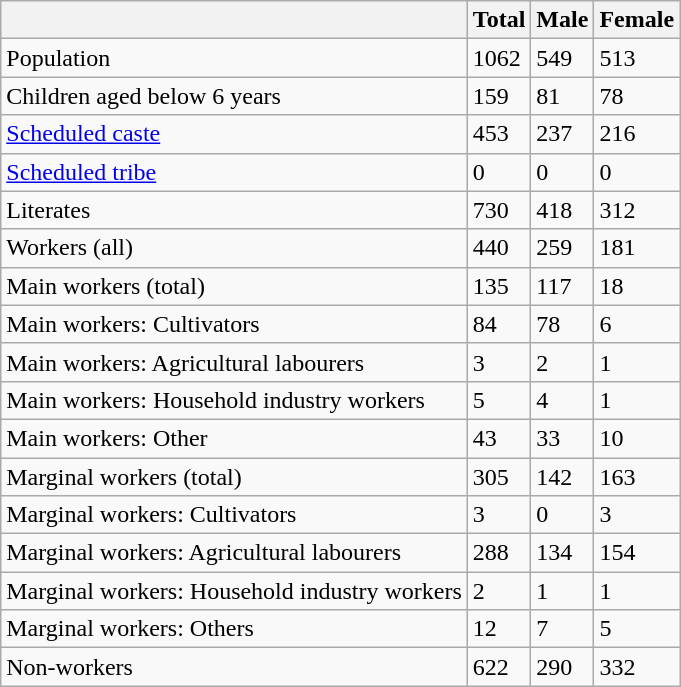<table class="wikitable sortable">
<tr>
<th></th>
<th>Total</th>
<th>Male</th>
<th>Female</th>
</tr>
<tr>
<td>Population</td>
<td>1062</td>
<td>549</td>
<td>513</td>
</tr>
<tr>
<td>Children aged below 6 years</td>
<td>159</td>
<td>81</td>
<td>78</td>
</tr>
<tr>
<td><a href='#'>Scheduled caste</a></td>
<td>453</td>
<td>237</td>
<td>216</td>
</tr>
<tr>
<td><a href='#'>Scheduled tribe</a></td>
<td>0</td>
<td>0</td>
<td>0</td>
</tr>
<tr>
<td>Literates</td>
<td>730</td>
<td>418</td>
<td>312</td>
</tr>
<tr>
<td>Workers (all)</td>
<td>440</td>
<td>259</td>
<td>181</td>
</tr>
<tr>
<td>Main workers (total)</td>
<td>135</td>
<td>117</td>
<td>18</td>
</tr>
<tr>
<td>Main workers: Cultivators</td>
<td>84</td>
<td>78</td>
<td>6</td>
</tr>
<tr>
<td>Main workers: Agricultural labourers</td>
<td>3</td>
<td>2</td>
<td>1</td>
</tr>
<tr>
<td>Main workers: Household industry workers</td>
<td>5</td>
<td>4</td>
<td>1</td>
</tr>
<tr>
<td>Main workers: Other</td>
<td>43</td>
<td>33</td>
<td>10</td>
</tr>
<tr>
<td>Marginal workers (total)</td>
<td>305</td>
<td>142</td>
<td>163</td>
</tr>
<tr>
<td>Marginal workers: Cultivators</td>
<td>3</td>
<td>0</td>
<td>3</td>
</tr>
<tr>
<td>Marginal workers: Agricultural labourers</td>
<td>288</td>
<td>134</td>
<td>154</td>
</tr>
<tr>
<td>Marginal workers: Household industry workers</td>
<td>2</td>
<td>1</td>
<td>1</td>
</tr>
<tr>
<td>Marginal workers: Others</td>
<td>12</td>
<td>7</td>
<td>5</td>
</tr>
<tr>
<td>Non-workers</td>
<td>622</td>
<td>290</td>
<td>332</td>
</tr>
</table>
